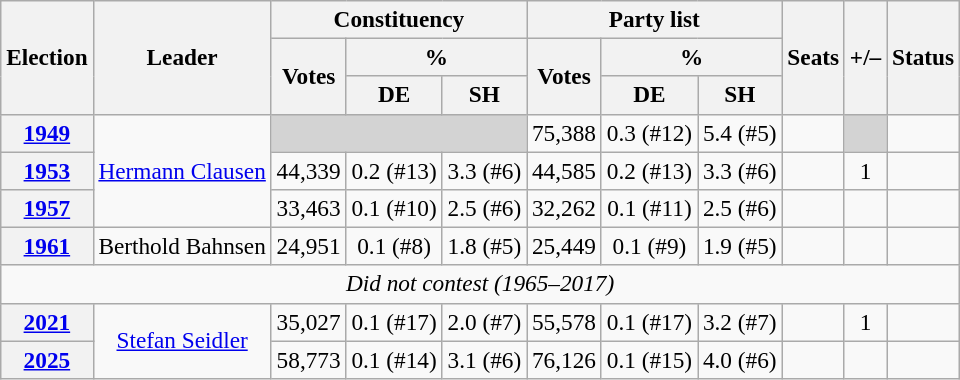<table class="wikitable" style="font-size:97%; text-align:center;">
<tr>
<th rowspan=3>Election</th>
<th rowspan=3>Leader</th>
<th colspan=3>Constituency</th>
<th colspan=3>Party list</th>
<th rowspan=3>Seats</th>
<th rowspan=3>+/–</th>
<th rowspan=3>Status</th>
</tr>
<tr>
<th rowspan=2>Votes</th>
<th colspan=2>%</th>
<th rowspan=2>Votes</th>
<th colspan=2>%</th>
</tr>
<tr>
<th>DE</th>
<th>SH</th>
<th>DE</th>
<th>SH</th>
</tr>
<tr>
<th><a href='#'>1949</a></th>
<td rowspan=3><a href='#'>Hermann Clausen</a></td>
<td bgcolor="lightgrey" colspan="3"></td>
<td>75,388</td>
<td>0.3 (#12)</td>
<td>5.4 (#5)</td>
<td></td>
<td bgcolor="lightgrey"></td>
<td></td>
</tr>
<tr>
<th><a href='#'>1953</a></th>
<td>44,339</td>
<td>0.2 (#13)</td>
<td>3.3 (#6)</td>
<td>44,585</td>
<td>0.2 (#13)</td>
<td>3.3 (#6)</td>
<td></td>
<td> 1</td>
<td></td>
</tr>
<tr>
<th><a href='#'>1957</a></th>
<td>33,463</td>
<td>0.1 (#10)</td>
<td>2.5 (#6)</td>
<td>32,262</td>
<td>0.1 (#11)</td>
<td>2.5 (#6)</td>
<td></td>
<td></td>
<td></td>
</tr>
<tr>
<th><a href='#'>1961</a></th>
<td>Berthold Bahnsen</td>
<td>24,951</td>
<td>0.1 (#8)</td>
<td>1.8 (#5)</td>
<td>25,449</td>
<td>0.1 (#9)</td>
<td>1.9 (#5)</td>
<td></td>
<td></td>
<td></td>
</tr>
<tr>
<td colspan=11 align=center><em>Did not contest (1965–2017)</em></td>
</tr>
<tr>
<th><a href='#'>2021</a></th>
<td rowspan="2"><a href='#'>Stefan Seidler</a></td>
<td>35,027</td>
<td>0.1 (#17)</td>
<td>2.0 (#7)</td>
<td>55,578</td>
<td>0.1 (#17)</td>
<td>3.2 (#7)</td>
<td></td>
<td> 1</td>
<td></td>
</tr>
<tr>
<th><a href='#'>2025</a></th>
<td>58,773</td>
<td>0.1 (#14)</td>
<td>3.1 (#6)</td>
<td>76,126</td>
<td>0.1 (#15)</td>
<td>4.0 (#6)</td>
<td></td>
<td></td>
<td></td>
</tr>
</table>
